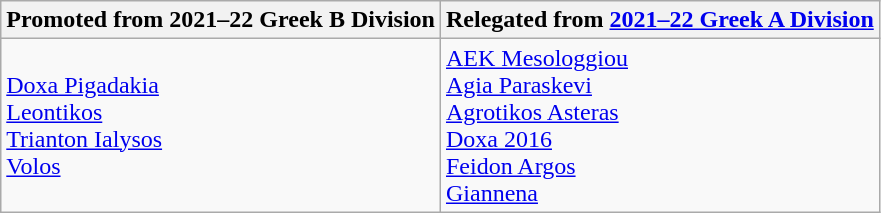<table class="wikitable">
<tr>
<th>Promoted from 2021–22 Greek B Division</th>
<th>Relegated from <a href='#'>2021–22 Greek A Division</a></th>
</tr>
<tr>
<td><a href='#'>Doxa Pigadakia</a><br><a href='#'>Leontikos</a><br><a href='#'>Trianton Ialysos</a><br><a href='#'>Volos</a></td>
<td><a href='#'>AEK Mesologgiou</a><br><a href='#'>Agia Paraskevi</a><br><a href='#'>Agrotikos Asteras</a><br><a href='#'>Doxa 2016</a><br><a href='#'>Feidon Argos</a><br><a href='#'>Giannena</a></td>
</tr>
</table>
